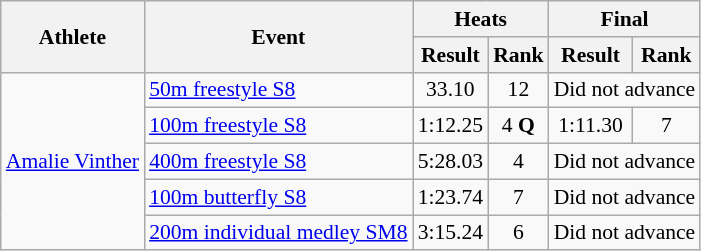<table class=wikitable style="font-size:90%">
<tr>
<th rowspan="2">Athlete</th>
<th rowspan="2">Event</th>
<th colspan="2">Heats</th>
<th colspan="2">Final</th>
</tr>
<tr>
<th>Result</th>
<th>Rank</th>
<th>Result</th>
<th>Rank</th>
</tr>
<tr align=center>
<td align=left rowspan=5><a href='#'>Amalie Vinther</a></td>
<td align=left><a href='#'>50m freestyle S8</a></td>
<td>33.10</td>
<td>12</td>
<td colspan=2>Did not advance</td>
</tr>
<tr align=center>
<td align=left><a href='#'>100m freestyle S8</a></td>
<td>1:12.25</td>
<td>4 <strong>Q</strong></td>
<td>1:11.30</td>
<td>7</td>
</tr>
<tr align=center>
<td align=left><a href='#'>400m freestyle S8</a></td>
<td>5:28.03</td>
<td>4</td>
<td colspan=2>Did not advance</td>
</tr>
<tr align=center>
<td align=left><a href='#'>100m butterfly S8</a></td>
<td>1:23.74</td>
<td>7</td>
<td colspan=2>Did not advance</td>
</tr>
<tr align=center>
<td align=left><a href='#'>200m individual medley SM8</a></td>
<td>3:15.24</td>
<td>6</td>
<td colspan=2>Did not advance</td>
</tr>
</table>
